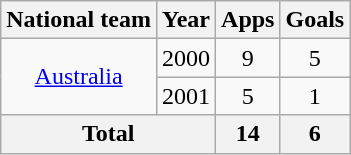<table class="wikitable" style="text-align:center">
<tr>
<th>National team</th>
<th>Year</th>
<th>Apps</th>
<th>Goals</th>
</tr>
<tr>
<td rowspan="2"><a href='#'>Australia</a></td>
<td>2000</td>
<td>9</td>
<td>5</td>
</tr>
<tr>
<td>2001</td>
<td>5</td>
<td>1</td>
</tr>
<tr>
<th colspan="2">Total</th>
<th>14</th>
<th>6</th>
</tr>
</table>
